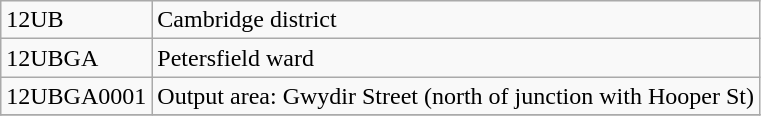<table class="wikitable">
<tr>
<td>12UB</td>
<td>Cambridge district</td>
</tr>
<tr>
<td>12UBGA</td>
<td>Petersfield ward</td>
</tr>
<tr>
<td>12UBGA0001</td>
<td>Output area: Gwydir Street (north of junction with Hooper St)</td>
</tr>
<tr>
</tr>
</table>
